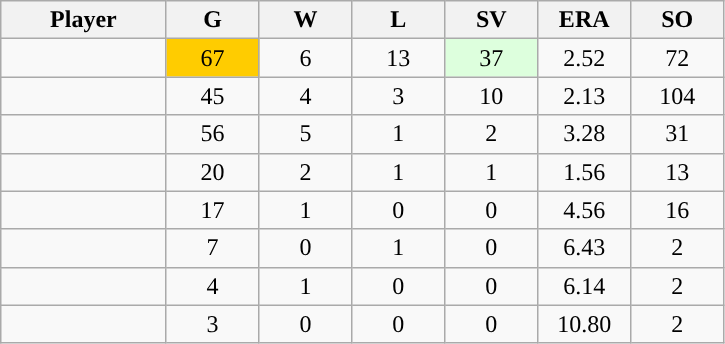<table class="wikitable sortable">
<tr>
<th bgcolor="#DDDDFF" width="16%">Player</th>
<th bgcolor="#DDDDFF" width="9%">G</th>
<th bgcolor="#DDDDFF" width="9%">W</th>
<th bgcolor="#DDDDFF" width="9%">L</th>
<th bgcolor="#DDDDFF" width="9%">SV</th>
<th bgcolor="#DDDDFF" width="9%">ERA</th>
<th bgcolor="#DDDDFF" width="9%">SO</th>
</tr>
<tr align="center">
<td></td>
<td style="background:#fc0;">67</td>
<td>6</td>
<td>13</td>
<td style="background:#DDFFDD;">37</td>
<td>2.52</td>
<td>72</td>
</tr>
<tr align="center">
<td></td>
<td>45</td>
<td>4</td>
<td>3</td>
<td>10</td>
<td>2.13</td>
<td>104</td>
</tr>
<tr align=center>
<td></td>
<td>56</td>
<td>5</td>
<td>1</td>
<td>2</td>
<td>3.28</td>
<td>31</td>
</tr>
<tr align="center">
<td></td>
<td>20</td>
<td>2</td>
<td>1</td>
<td>1</td>
<td>1.56</td>
<td>13</td>
</tr>
<tr align="center">
<td></td>
<td>17</td>
<td>1</td>
<td>0</td>
<td>0</td>
<td>4.56</td>
<td>16</td>
</tr>
<tr align="center">
<td></td>
<td>7</td>
<td>0</td>
<td>1</td>
<td>0</td>
<td>6.43</td>
<td>2</td>
</tr>
<tr align="center">
<td></td>
<td>4</td>
<td>1</td>
<td>0</td>
<td>0</td>
<td>6.14</td>
<td>2</td>
</tr>
<tr align="center">
<td></td>
<td>3</td>
<td>0</td>
<td>0</td>
<td>0</td>
<td>10.80</td>
<td>2</td>
</tr>
</table>
